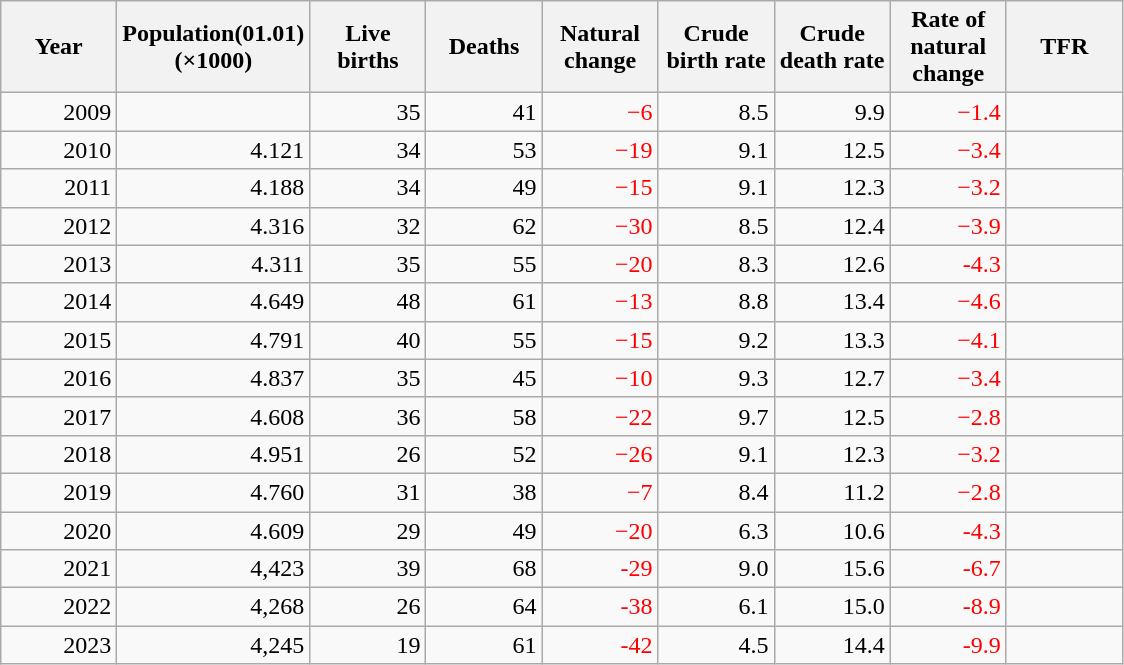<table class="wikitable" style="text-align: right;">
<tr>
<th width="70">Year</th>
<th width="70">Population(01.01) (×1000)</th>
<th width="70">Live births</th>
<th width="70">Deaths</th>
<th width="70">Natural change</th>
<th width="70">Crude birth rate</th>
<th width="70">Crude death rate</th>
<th width="70">Rate of natural change</th>
<th width="70">TFR</th>
</tr>
<tr>
<td>2009</td>
<td></td>
<td align="right">35</td>
<td align="right">41</td>
<td style="color: red">−6</td>
<td align="right">8.5</td>
<td align="right">9.9</td>
<td style="color: red">−1.4</td>
<td align="right"></td>
</tr>
<tr>
<td align="right">2010</td>
<td align="right">4.121</td>
<td align="right">34</td>
<td align="right">53</td>
<td style="color: red">−19</td>
<td align="right">9.1</td>
<td align="right">12.5</td>
<td style="color: red">−3.4</td>
<td align="right"></td>
</tr>
<tr>
<td align="right">2011</td>
<td align="right">4.188</td>
<td align="right">34</td>
<td align="right">49</td>
<td style="color: red">−15</td>
<td align="right">9.1</td>
<td align="right">12.3</td>
<td style="color: red">−3.2</td>
<td align="right"></td>
</tr>
<tr>
<td align="right">2012</td>
<td align="right">4.316</td>
<td align="right">32</td>
<td align="right">62</td>
<td style="color: red">−30</td>
<td align="right">8.5</td>
<td align="right">12.4</td>
<td style="color: red">−3.9</td>
<td align="right"></td>
</tr>
<tr>
<td align="right">2013</td>
<td align="right">4.311</td>
<td align="right">35</td>
<td align="right">55</td>
<td style="color: red">−20</td>
<td align="right">8.3</td>
<td align="right">12.6</td>
<td style="color: red">-4.3</td>
<td align="right"></td>
</tr>
<tr>
<td align="right">2014</td>
<td align="right">4.649</td>
<td align="right">48</td>
<td align="right">61</td>
<td style="color: red">−13</td>
<td align="right">8.8</td>
<td align="right">13.4</td>
<td style="color: red">−4.6</td>
<td align="right"></td>
</tr>
<tr>
<td align="right">2015</td>
<td align="right">4.791</td>
<td align="right">40</td>
<td align="right">55</td>
<td style="color: red">−15</td>
<td align="right">9.2</td>
<td align="right">13.3</td>
<td style="color: red">−4.1</td>
<td align="right"></td>
</tr>
<tr>
<td align="right">2016</td>
<td align="right">4.837</td>
<td align="right">35</td>
<td align="right">45</td>
<td style="color: red">−10</td>
<td align="right">9.3</td>
<td align="right">12.7</td>
<td style="color: red">−3.4</td>
<td align="right"></td>
</tr>
<tr>
<td align="right">2017</td>
<td align="right">4.608</td>
<td align="right">36</td>
<td align="right">58</td>
<td style="color: red">−22</td>
<td align="right">9.7</td>
<td align="right">12.5</td>
<td style="color: red">−2.8</td>
<td align="right"></td>
</tr>
<tr>
<td align="right">2018</td>
<td align="right">4.951</td>
<td align="right">26</td>
<td align="right">52</td>
<td style="color: red">−26</td>
<td align="right">9.1</td>
<td align="right">12.3</td>
<td style="color: red">−3.2</td>
<td align="right"></td>
</tr>
<tr>
<td align="right">2019</td>
<td align="right">4.760</td>
<td align="right">31</td>
<td align="right">38</td>
<td style="color: red">−7</td>
<td align="right">8.4</td>
<td align="right">11.2</td>
<td style="color: red">−2.8</td>
<td align="right"></td>
</tr>
<tr>
<td align="right">2020</td>
<td align="right">4.609</td>
<td align="right">29</td>
<td align="right">49</td>
<td style="color: red">−20</td>
<td align="right">6.3</td>
<td align="right">10.6</td>
<td style="color: red">-4.3</td>
<td align="right"></td>
</tr>
<tr>
<td>2021</td>
<td>4,423</td>
<td>39</td>
<td>68</td>
<td style="color: red">-29</td>
<td>9.0</td>
<td>15.6</td>
<td style="color: red">-6.7</td>
<td></td>
</tr>
<tr>
<td>2022</td>
<td>4,268</td>
<td>26</td>
<td>64</td>
<td style="color: red">-38</td>
<td>6.1</td>
<td>15.0</td>
<td style="color: red">-8.9</td>
<td></td>
</tr>
<tr>
<td>2023</td>
<td>4,245</td>
<td>19</td>
<td>61</td>
<td style="color: red">-42</td>
<td>4.5</td>
<td>14.4</td>
<td style="color: red">-9.9</td>
<td></td>
</tr>
</table>
